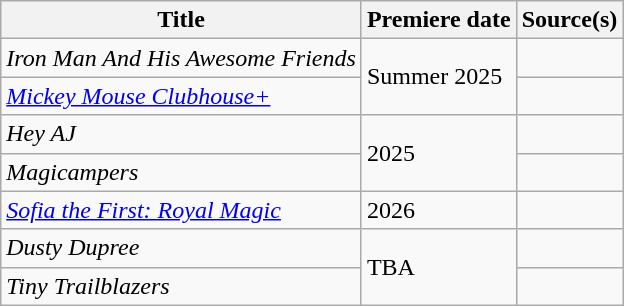<table class="wikitable sortable">
<tr>
<th>Title</th>
<th>Premiere date</th>
<th>Source(s)</th>
</tr>
<tr>
<td><em>Iron Man And His Awesome Friends</em></td>
<td rowspan="2">Summer 2025</td>
<td></td>
</tr>
<tr>
<td><em><a href='#'>Mickey Mouse Clubhouse+</a></em></td>
<td></td>
</tr>
<tr>
<td><em>Hey AJ</em></td>
<td rowspan="2">2025</td>
<td></td>
</tr>
<tr>
<td><em>Magicampers</em></td>
<td></td>
</tr>
<tr>
<td><em><a href='#'>Sofia the First: Royal Magic</a></em></td>
<td>2026</td>
<td></td>
</tr>
<tr>
<td><em>Dusty Dupree</em></td>
<td rowspan="2">TBA</td>
<td></td>
</tr>
<tr>
<td><em>Tiny Trailblazers</em></td>
<td></td>
</tr>
</table>
